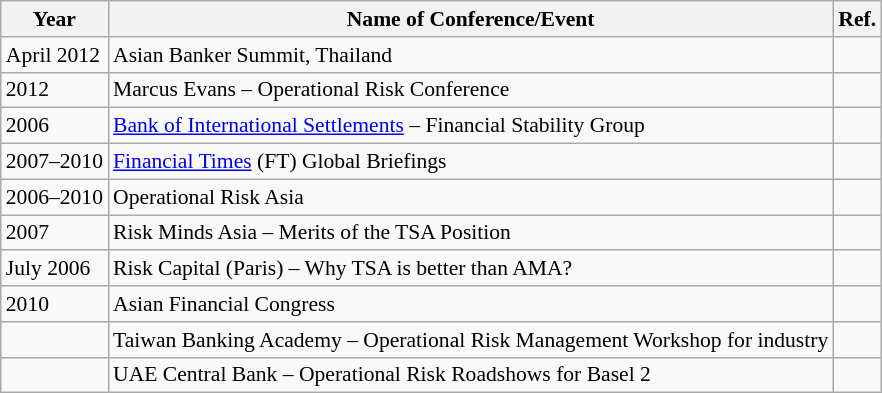<table class="wikitable" style="font-size:90%;">
<tr>
<th>Year</th>
<th>Name of Conference/Event</th>
<th>Ref.</th>
</tr>
<tr>
<td>April 2012</td>
<td>Asian Banker Summit, Thailand</td>
<td></td>
</tr>
<tr>
<td>2012</td>
<td>Marcus Evans – Operational Risk Conference</td>
<td></td>
</tr>
<tr>
<td>2006</td>
<td><a href='#'>Bank of International Settlements</a> – Financial Stability Group</td>
<td></td>
</tr>
<tr>
<td>2007–2010</td>
<td><a href='#'>Financial Times</a> (FT) Global Briefings</td>
<td></td>
</tr>
<tr>
<td>2006–2010</td>
<td>Operational Risk Asia</td>
<td></td>
</tr>
<tr>
<td>2007</td>
<td>Risk Minds Asia – Merits of the TSA Position</td>
<td></td>
</tr>
<tr>
<td>July 2006</td>
<td>Risk Capital (Paris) – Why TSA is better than AMA?</td>
<td></td>
</tr>
<tr>
<td>2010</td>
<td>Asian Financial Congress</td>
<td></td>
</tr>
<tr>
<td></td>
<td>Taiwan Banking Academy – Operational Risk Management Workshop for industry</td>
<td></td>
</tr>
<tr>
<td></td>
<td>UAE Central Bank – Operational Risk Roadshows for Basel 2</td>
<td></td>
</tr>
</table>
